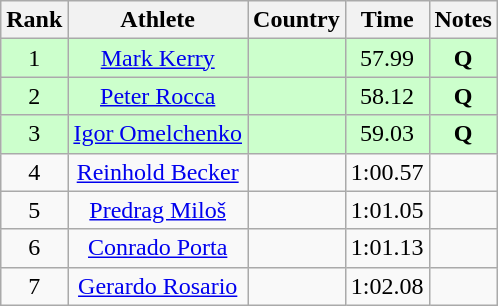<table class="wikitable sortable" style="text-align:center">
<tr>
<th>Rank</th>
<th>Athlete</th>
<th>Country</th>
<th>Time</th>
<th>Notes</th>
</tr>
<tr bgcolor=ccffcc>
<td>1</td>
<td><a href='#'>Mark Kerry</a></td>
<td align=left></td>
<td>57.99</td>
<td><strong> Q</strong></td>
</tr>
<tr bgcolor=ccffcc>
<td>2</td>
<td><a href='#'>Peter Rocca</a></td>
<td align=left></td>
<td>58.12</td>
<td><strong> Q</strong></td>
</tr>
<tr bgcolor=ccffcc>
<td>3</td>
<td><a href='#'>Igor Omelchenko</a></td>
<td align=left></td>
<td>59.03</td>
<td><strong> Q</strong></td>
</tr>
<tr>
<td>4</td>
<td><a href='#'>Reinhold Becker</a></td>
<td align=left></td>
<td>1:00.57</td>
<td><strong> </strong></td>
</tr>
<tr>
<td>5</td>
<td><a href='#'>Predrag Miloš</a></td>
<td align=left></td>
<td>1:01.05</td>
<td><strong> </strong></td>
</tr>
<tr>
<td>6</td>
<td><a href='#'>Conrado Porta</a></td>
<td align=left></td>
<td>1:01.13</td>
<td><strong> </strong></td>
</tr>
<tr>
<td>7</td>
<td><a href='#'>Gerardo Rosario</a></td>
<td align=left></td>
<td>1:02.08</td>
<td><strong> </strong></td>
</tr>
</table>
